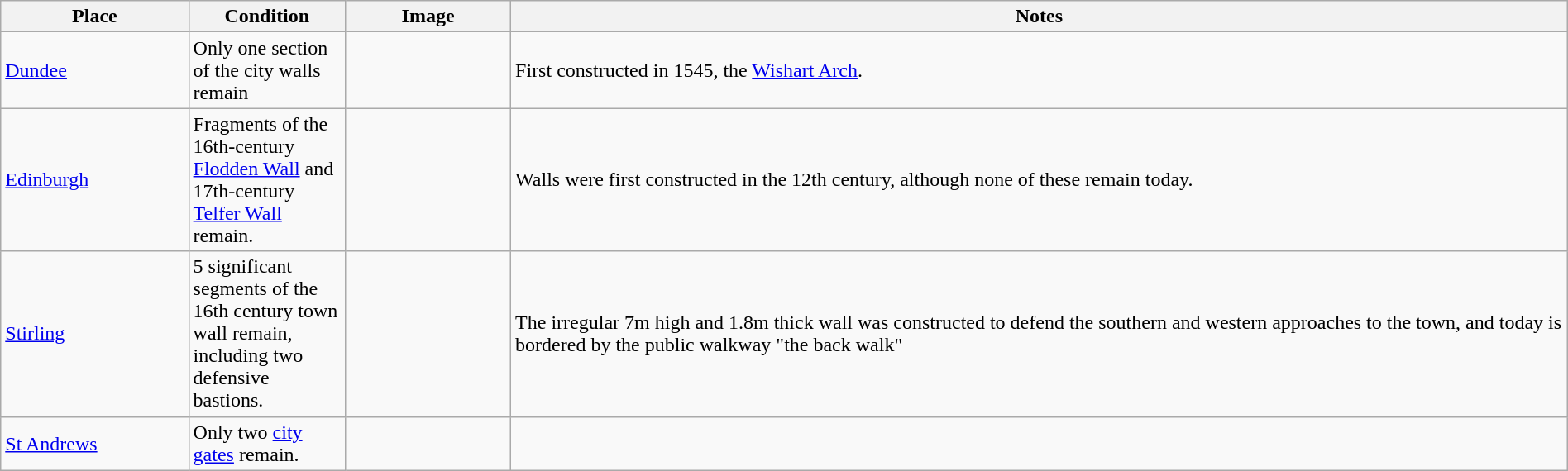<table class="wikitable sortable" style="width:100%;">
<tr>
<th style="width:12%;">Place</th>
<th style="width:10%;">Condition</th>
<th class="unsortable" style="width:126px;">Image</th>
<th class="unsortable">Notes</th>
</tr>
<tr>
<td><a href='#'>Dundee</a></td>
<td>Only one section of the city walls remain</td>
<td></td>
<td>First constructed in 1545, the <a href='#'>Wishart Arch</a>.</td>
</tr>
<tr>
<td><a href='#'>Edinburgh</a></td>
<td>Fragments of the 16th-century <a href='#'>Flodden Wall</a> and 17th-century <a href='#'>Telfer Wall</a> remain.</td>
<td></td>
<td>Walls were first constructed in the 12th century, although none of these remain today.</td>
</tr>
<tr>
<td><a href='#'>Stirling</a></td>
<td>5 significant segments of the 16th century town wall remain, including two defensive bastions.</td>
<td></td>
<td>The irregular 7m high and 1.8m thick wall was constructed to defend the southern and western approaches to the town, and today is bordered by the public walkway "the back walk"</td>
</tr>
<tr>
<td><a href='#'>St Andrews</a></td>
<td>Only two <a href='#'>city gates</a> remain.</td>
<td></td>
<td></td>
</tr>
</table>
